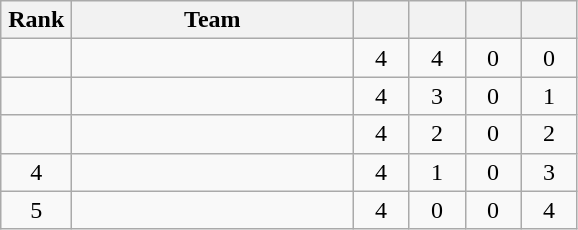<table class="wikitable" style="text-align: center;">
<tr>
<th width=40>Rank</th>
<th width=180>Team</th>
<th width=30></th>
<th width=30></th>
<th width=30></th>
<th width=30></th>
</tr>
<tr>
<td></td>
<td align=left></td>
<td>4</td>
<td>4</td>
<td>0</td>
<td>0</td>
</tr>
<tr>
<td></td>
<td align=left></td>
<td>4</td>
<td>3</td>
<td>0</td>
<td>1</td>
</tr>
<tr>
<td></td>
<td align=left></td>
<td>4</td>
<td>2</td>
<td>0</td>
<td>2</td>
</tr>
<tr>
<td>4</td>
<td align=left></td>
<td>4</td>
<td>1</td>
<td>0</td>
<td>3</td>
</tr>
<tr>
<td>5</td>
<td align=left></td>
<td>4</td>
<td>0</td>
<td>0</td>
<td>4</td>
</tr>
</table>
